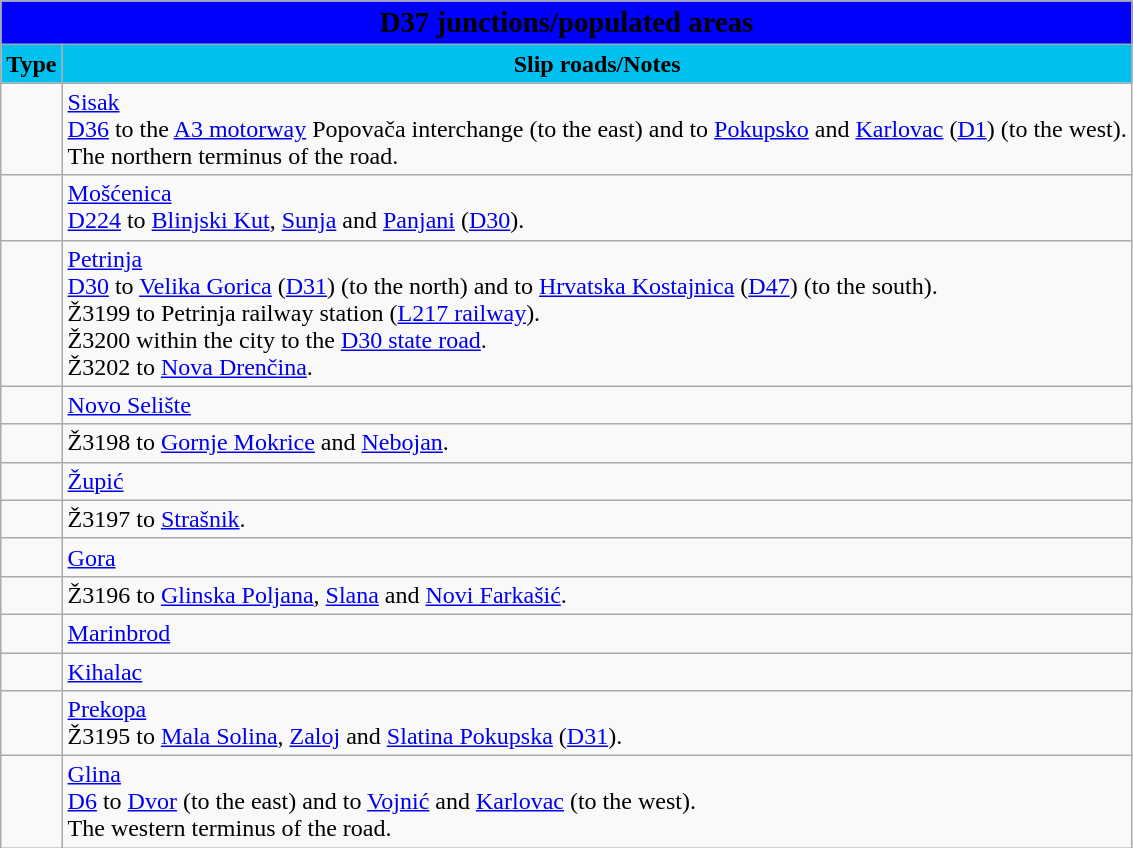<table class="wikitable">
<tr>
<td colspan=2 bgcolor=blue align=center style=margin-top:15><span><big><strong>D37 junctions/populated areas</strong></big></span></td>
</tr>
<tr>
<td align=center bgcolor=00c0f0><strong>Type</strong></td>
<td align=center bgcolor=00c0f0><strong>Slip roads/Notes</strong></td>
</tr>
<tr>
<td></td>
<td><a href='#'>Sisak</a><br> <a href='#'>D36</a> to the <a href='#'>A3 motorway</a> Popovača interchange (to the east) and to <a href='#'>Pokupsko</a> and <a href='#'>Karlovac</a> (<a href='#'>D1</a>) (to the west).<br>The northern terminus of the road.</td>
</tr>
<tr>
<td></td>
<td><a href='#'>Mošćenica</a><br> <a href='#'>D224</a> to <a href='#'>Blinjski Kut</a>, <a href='#'>Sunja</a> and <a href='#'>Panjani</a> (<a href='#'>D30</a>).</td>
</tr>
<tr>
<td></td>
<td><a href='#'>Petrinja</a><br> <a href='#'>D30</a> to <a href='#'>Velika Gorica</a> (<a href='#'>D31</a>) (to the north) and to <a href='#'>Hrvatska Kostajnica</a> (<a href='#'>D47</a>) (to the south).<br>Ž3199 to Petrinja railway station (<a href='#'>L217 railway</a>).<br>Ž3200 within the city to the <a href='#'>D30 state road</a>.<br>Ž3202 to <a href='#'>Nova Drenčina</a>.</td>
</tr>
<tr>
<td></td>
<td><a href='#'>Novo Selište</a></td>
</tr>
<tr>
<td></td>
<td>Ž3198 to <a href='#'>Gornje Mokrice</a> and <a href='#'>Nebojan</a>.</td>
</tr>
<tr>
<td></td>
<td><a href='#'>Župić</a></td>
</tr>
<tr>
<td></td>
<td>Ž3197 to <a href='#'>Strašnik</a>.</td>
</tr>
<tr>
<td></td>
<td><a href='#'>Gora</a></td>
</tr>
<tr>
<td></td>
<td>Ž3196 to <a href='#'>Glinska Poljana</a>, <a href='#'>Slana</a> and <a href='#'>Novi Farkašić</a>.</td>
</tr>
<tr>
<td></td>
<td><a href='#'>Marinbrod</a></td>
</tr>
<tr>
<td></td>
<td><a href='#'>Kihalac</a></td>
</tr>
<tr>
<td></td>
<td><a href='#'>Prekopa</a><br>Ž3195 to <a href='#'>Mala Solina</a>, <a href='#'>Zaloj</a> and <a href='#'>Slatina Pokupska</a> (<a href='#'>D31</a>).</td>
</tr>
<tr>
<td></td>
<td><a href='#'>Glina</a><br> <a href='#'>D6</a> to <a href='#'>Dvor</a> (to the east) and to <a href='#'>Vojnić</a> and <a href='#'>Karlovac</a> (to the west).<br>The western terminus of the road.</td>
</tr>
</table>
